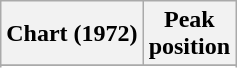<table class="wikitable sortable plainrowheaders" style="text-align:center">
<tr>
<th scope="col">Chart (1972)</th>
<th scope="col">Peak<br> position</th>
</tr>
<tr>
</tr>
<tr>
</tr>
</table>
